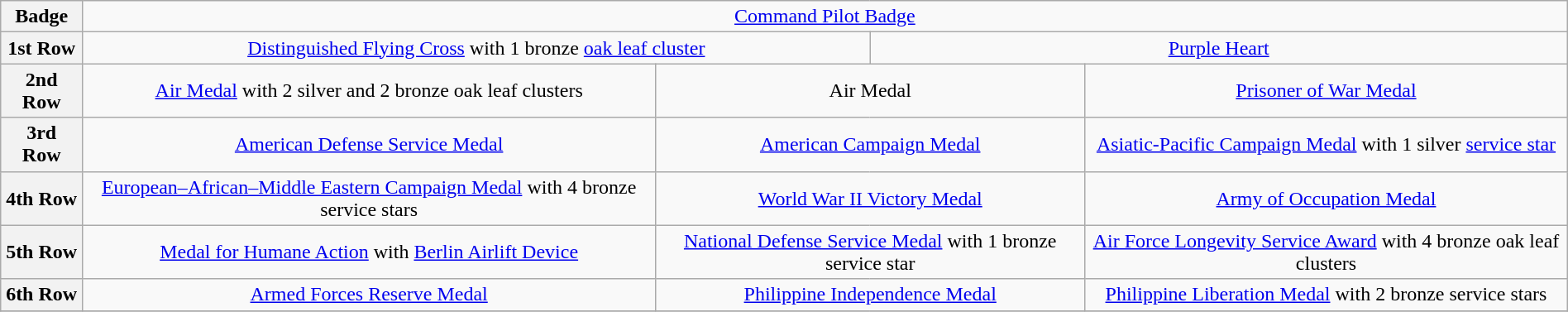<table style="margin: 1em auto; text-align: center;" class="wikitable">
<tr>
<th scope=row>Badge</th>
<td colspan="6" style="text-align:center;"><a href='#'>Command Pilot Badge</a></td>
</tr>
<tr>
<th scope=row>1st Row</th>
<td colspan="3" style="text-align:center;"><a href='#'>Distinguished Flying Cross</a> with 1 bronze <a href='#'>oak leaf cluster</a></td>
<td colspan="3" style="text-align:center;"><a href='#'>Purple Heart</a></td>
</tr>
<tr>
<th scope=row>2nd Row</th>
<td colspan="2" style="text-align:center;"><a href='#'>Air Medal</a> with 2 silver and 2 bronze oak leaf clusters</td>
<td colspan="2" style="text-align:center;">Air Medal</td>
<td colspan="2" style="text-align:center;"><a href='#'>Prisoner of War Medal</a></td>
</tr>
<tr>
<th scope=row>3rd Row</th>
<td colspan="2" style="text-align:center;"><a href='#'>American Defense Service Medal</a></td>
<td colspan="2" style="text-align:center;"><a href='#'>American Campaign Medal</a></td>
<td colspan="2" style="text-align:center;"><a href='#'>Asiatic-Pacific Campaign Medal</a> with 1 silver <a href='#'>service star</a></td>
</tr>
<tr>
<th scope=row>4th Row</th>
<td colspan="2" style="text-align:center;"><a href='#'>European–African–Middle Eastern Campaign Medal</a> with 4 bronze service stars</td>
<td colspan="2" style="text-align:center;"><a href='#'>World War II Victory Medal</a></td>
<td colspan="2" style="text-align:center;"><a href='#'>Army of Occupation Medal</a></td>
</tr>
<tr>
<th scope=row>5th Row</th>
<td colspan="2" style="text-align:center;"><a href='#'>Medal for Humane Action</a> with <a href='#'>Berlin Airlift Device</a></td>
<td colspan="2" style="text-align:center;"><a href='#'>National Defense Service Medal</a> with 1 bronze service star</td>
<td colspan="2" style="text-align:center;"><a href='#'>Air Force Longevity Service Award</a> with 4 bronze oak leaf clusters</td>
</tr>
<tr>
<th scope=row>6th Row</th>
<td colspan="2" style"text-align:center;"><a href='#'>Armed Forces Reserve Medal</a></td>
<td colspan="2" style"text-align:center;"><a href='#'>Philippine Independence Medal</a></td>
<td colspan="2" style"text-align:center;"><a href='#'>Philippine Liberation Medal</a> with 2 bronze service stars</td>
</tr>
<tr>
</tr>
</table>
